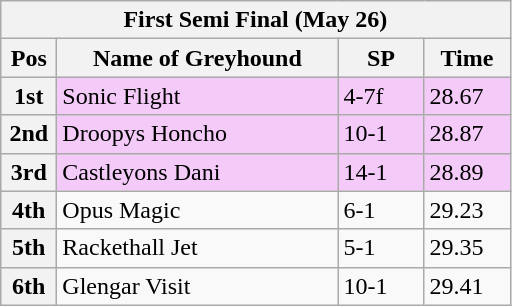<table class="wikitable">
<tr>
<th colspan="6">First Semi Final (May 26)</th>
</tr>
<tr>
<th width=30>Pos</th>
<th width=180>Name of Greyhound</th>
<th width=50>SP</th>
<th width=50>Time</th>
</tr>
<tr style="background: #f4caf9;">
<th>1st</th>
<td>Sonic Flight</td>
<td>4-7f</td>
<td>28.67</td>
</tr>
<tr style="background: #f4caf9;">
<th>2nd</th>
<td>Droopys Honcho</td>
<td>10-1</td>
<td>28.87</td>
</tr>
<tr style="background: #f4caf9;">
<th>3rd</th>
<td>Castleyons Dani</td>
<td>14-1</td>
<td>28.89</td>
</tr>
<tr>
<th>4th</th>
<td>Opus Magic</td>
<td>6-1</td>
<td>29.23</td>
</tr>
<tr>
<th>5th</th>
<td>Rackethall Jet</td>
<td>5-1</td>
<td>29.35</td>
</tr>
<tr>
<th>6th</th>
<td>Glengar Visit</td>
<td>10-1</td>
<td>29.41</td>
</tr>
</table>
